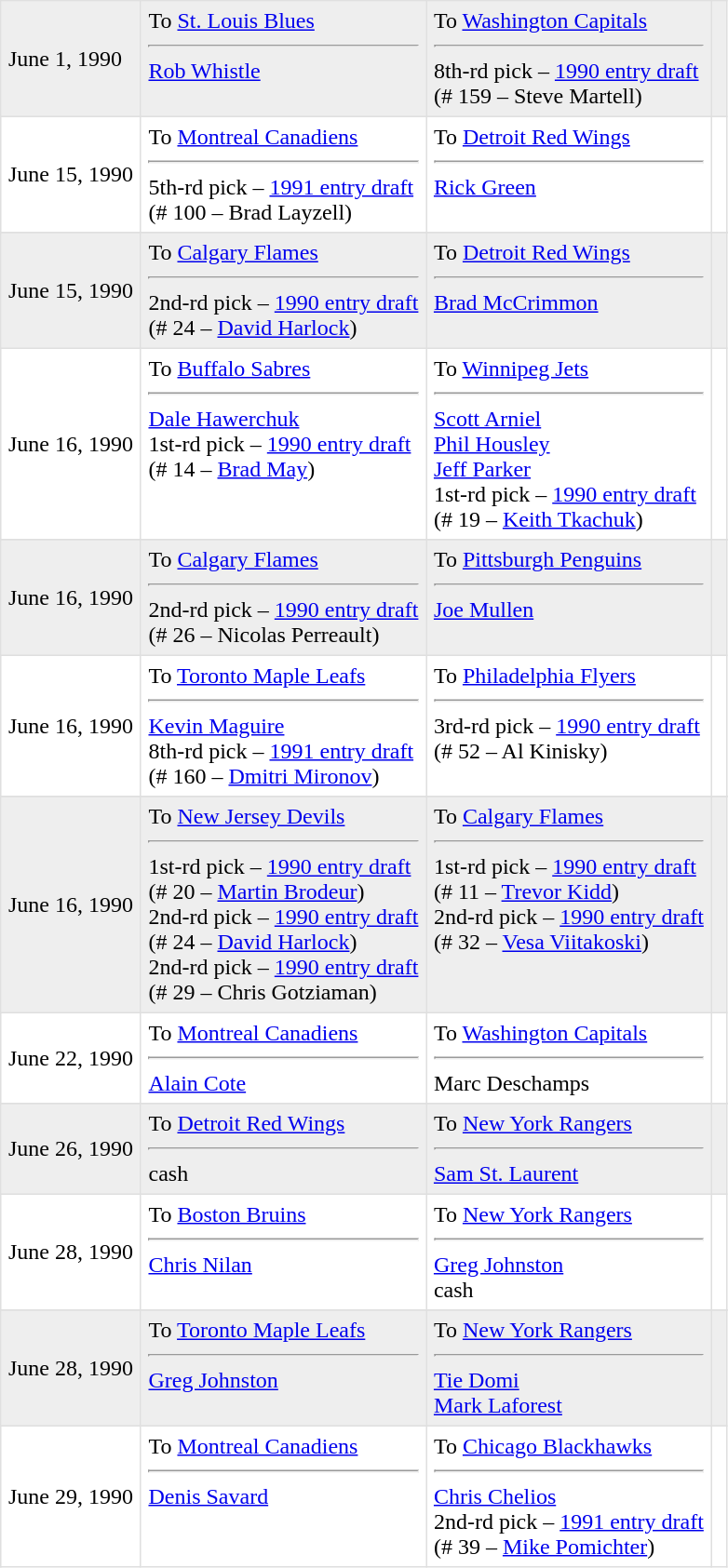<table border=1 style="border-collapse:collapse" bordercolor="#DFDFDF"  cellpadding="5">
<tr bgcolor="#eeeeee">
<td>June 1, 1990</td>
<td valign="top">To <a href='#'>St. Louis Blues</a><hr><a href='#'>Rob Whistle</a></td>
<td valign="top">To <a href='#'>Washington Capitals</a><hr>8th-rd pick – <a href='#'>1990 entry draft</a><br>(# 159 – Steve Martell)</td>
<td></td>
</tr>
<tr>
<td>June 15, 1990</td>
<td valign="top">To <a href='#'>Montreal Canadiens</a><hr>5th-rd pick – <a href='#'>1991 entry draft</a><br>(# 100 – Brad Layzell)</td>
<td valign="top">To <a href='#'>Detroit Red Wings</a><hr><a href='#'>Rick Green</a></td>
<td></td>
</tr>
<tr>
</tr>
<tr bgcolor="#eeeeee">
<td>June 15, 1990</td>
<td valign="top">To <a href='#'>Calgary Flames</a><hr>2nd-rd pick – <a href='#'>1990 entry draft</a><br>(# 24 – <a href='#'>David Harlock</a>)</td>
<td valign="top">To <a href='#'>Detroit Red Wings</a><hr><a href='#'>Brad McCrimmon</a></td>
<td></td>
</tr>
<tr>
<td>June 16, 1990</td>
<td valign="top">To <a href='#'>Buffalo Sabres</a><hr><a href='#'>Dale Hawerchuk</a><br>1st-rd pick – <a href='#'>1990 entry draft</a><br>(# 14 – <a href='#'>Brad May</a>)</td>
<td valign="top">To <a href='#'>Winnipeg Jets</a><hr><a href='#'>Scott Arniel</a><br><a href='#'>Phil Housley</a><br><a href='#'>Jeff Parker</a><br>1st-rd pick – <a href='#'>1990 entry draft</a><br>(# 19 – <a href='#'>Keith Tkachuk</a>)</td>
<td></td>
</tr>
<tr>
</tr>
<tr bgcolor="#eeeeee">
<td>June 16, 1990</td>
<td valign="top">To <a href='#'>Calgary Flames</a><hr>2nd-rd pick – <a href='#'>1990 entry draft</a><br>(# 26 – Nicolas Perreault)</td>
<td valign="top">To <a href='#'>Pittsburgh Penguins</a><hr><a href='#'>Joe Mullen</a></td>
<td></td>
</tr>
<tr>
<td>June 16, 1990</td>
<td valign="top">To <a href='#'>Toronto Maple Leafs</a><hr><a href='#'>Kevin Maguire</a><br>8th-rd pick – <a href='#'>1991 entry draft</a><br>(# 160 – <a href='#'>Dmitri Mironov</a>)</td>
<td valign="top">To <a href='#'>Philadelphia Flyers</a><hr>3rd-rd pick – <a href='#'>1990 entry draft</a><br>(# 52 – Al Kinisky)</td>
<td></td>
</tr>
<tr>
</tr>
<tr bgcolor="#eeeeee">
<td>June 16, 1990</td>
<td valign="top">To <a href='#'>New Jersey Devils</a><hr>1st-rd pick – <a href='#'>1990 entry draft</a><br>(# 20 – <a href='#'>Martin Brodeur</a>)<br>2nd-rd pick – <a href='#'>1990 entry draft</a><br>(# 24 – <a href='#'>David Harlock</a>)<br>2nd-rd pick – <a href='#'>1990 entry draft</a><br>(# 29 – Chris Gotziaman)</td>
<td valign="top">To <a href='#'>Calgary Flames</a><hr>1st-rd pick – <a href='#'>1990 entry draft</a><br>(# 11 – <a href='#'>Trevor Kidd</a>)<br>2nd-rd pick – <a href='#'>1990 entry draft</a><br>(# 32 – <a href='#'>Vesa Viitakoski</a>)</td>
<td></td>
</tr>
<tr>
<td>June 22, 1990</td>
<td valign="top">To <a href='#'>Montreal Canadiens</a><hr><a href='#'>Alain Cote</a></td>
<td valign="top">To <a href='#'>Washington Capitals</a><hr>Marc Deschamps</td>
<td></td>
</tr>
<tr>
</tr>
<tr bgcolor="#eeeeee">
<td>June 26, 1990</td>
<td valign="top">To <a href='#'>Detroit Red Wings</a><hr>cash</td>
<td valign="top">To <a href='#'>New York Rangers</a><hr><a href='#'>Sam St. Laurent</a></td>
<td></td>
</tr>
<tr>
<td>June 28, 1990</td>
<td valign="top">To <a href='#'>Boston Bruins</a><hr><a href='#'>Chris Nilan</a></td>
<td valign="top">To <a href='#'>New York Rangers</a><hr><a href='#'>Greg Johnston</a><br>cash</td>
<td></td>
</tr>
<tr>
</tr>
<tr bgcolor="#eeeeee">
<td>June 28, 1990</td>
<td valign="top">To <a href='#'>Toronto Maple Leafs</a><hr><a href='#'>Greg Johnston</a></td>
<td valign="top">To <a href='#'>New York Rangers</a><hr><a href='#'>Tie Domi</a><br><a href='#'>Mark Laforest</a></td>
<td></td>
</tr>
<tr>
<td>June 29, 1990</td>
<td valign="top">To <a href='#'>Montreal Canadiens</a><hr><a href='#'>Denis Savard</a></td>
<td valign="top">To <a href='#'>Chicago Blackhawks</a><hr><a href='#'>Chris Chelios</a><br>2nd-rd pick – <a href='#'>1991 entry draft</a><br>(# 39 – <a href='#'>Mike Pomichter</a>)</td>
<td></td>
</tr>
</table>
